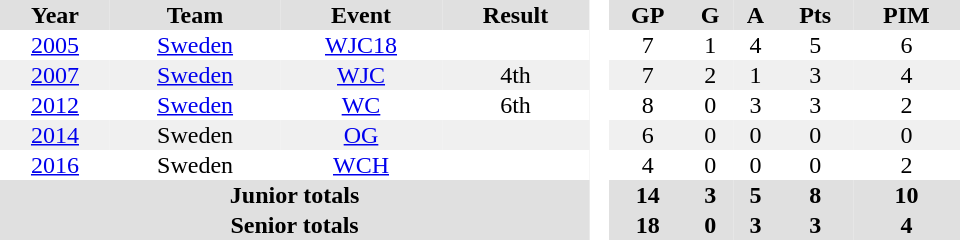<table border="0" cellpadding="1" cellspacing="0" style="text-align:center; width:40em">
<tr ALIGN="center" bgcolor="#e0e0e0">
<th>Year</th>
<th>Team</th>
<th>Event</th>
<th>Result</th>
<th rowspan="99" bgcolor="#ffffff"> </th>
<th>GP</th>
<th>G</th>
<th>A</th>
<th>Pts</th>
<th>PIM</th>
</tr>
<tr>
<td><a href='#'>2005</a></td>
<td><a href='#'>Sweden</a></td>
<td><a href='#'>WJC18</a></td>
<td></td>
<td>7</td>
<td>1</td>
<td>4</td>
<td>5</td>
<td>6</td>
</tr>
<tr bgcolor="#f0f0f0">
<td><a href='#'>2007</a></td>
<td><a href='#'>Sweden</a></td>
<td><a href='#'>WJC</a></td>
<td>4th</td>
<td>7</td>
<td>2</td>
<td>1</td>
<td>3</td>
<td>4</td>
</tr>
<tr>
<td><a href='#'>2012</a></td>
<td><a href='#'>Sweden</a></td>
<td><a href='#'>WC</a></td>
<td>6th</td>
<td>8</td>
<td>0</td>
<td>3</td>
<td>3</td>
<td>2</td>
</tr>
<tr bgcolor="#f0f0f0">
<td><a href='#'>2014</a></td>
<td>Sweden</td>
<td><a href='#'>OG</a></td>
<td></td>
<td>6</td>
<td>0</td>
<td>0</td>
<td>0</td>
<td>0</td>
</tr>
<tr>
<td><a href='#'>2016</a></td>
<td>Sweden</td>
<td><a href='#'>WCH</a></td>
<td></td>
<td>4</td>
<td>0</td>
<td>0</td>
<td>0</td>
<td>2</td>
</tr>
<tr bgcolor="#e0e0e0">
<th colspan=4>Junior totals</th>
<th>14</th>
<th>3</th>
<th>5</th>
<th>8</th>
<th>10</th>
</tr>
<tr bgcolor="#e0e0e0">
<th colspan=4>Senior totals</th>
<th>18</th>
<th>0</th>
<th>3</th>
<th>3</th>
<th>4</th>
</tr>
</table>
